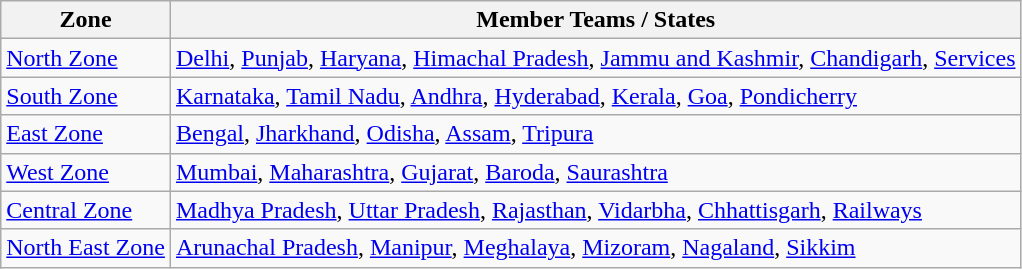<table class="wikitable">
<tr>
<th>Zone</th>
<th>Member Teams / States</th>
</tr>
<tr>
<td><a href='#'>North Zone</a></td>
<td><a href='#'>Delhi</a>, <a href='#'>Punjab</a>, <a href='#'>Haryana</a>, <a href='#'>Himachal Pradesh</a>, <a href='#'>Jammu and Kashmir</a>, <a href='#'>Chandigarh</a>, <a href='#'>Services</a></td>
</tr>
<tr>
<td><a href='#'>South Zone</a></td>
<td><a href='#'>Karnataka</a>, <a href='#'>Tamil Nadu</a>, <a href='#'>Andhra</a>, <a href='#'>Hyderabad</a>, <a href='#'>Kerala</a>, <a href='#'>Goa</a>, <a href='#'>Pondicherry</a></td>
</tr>
<tr>
<td><a href='#'>East Zone</a></td>
<td><a href='#'>Bengal</a>, <a href='#'>Jharkhand</a>, <a href='#'>Odisha</a>, <a href='#'>Assam</a>, <a href='#'>Tripura</a></td>
</tr>
<tr>
<td><a href='#'>West Zone</a></td>
<td><a href='#'>Mumbai</a>, <a href='#'>Maharashtra</a>, <a href='#'>Gujarat</a>, <a href='#'>Baroda</a>, <a href='#'>Saurashtra</a></td>
</tr>
<tr>
<td><a href='#'>Central Zone</a></td>
<td><a href='#'>Madhya Pradesh</a>, <a href='#'>Uttar Pradesh</a>, <a href='#'>Rajasthan</a>, <a href='#'>Vidarbha</a>, <a href='#'>Chhattisgarh</a>, <a href='#'>Railways</a></td>
</tr>
<tr>
<td><a href='#'>North East Zone</a></td>
<td><a href='#'>Arunachal Pradesh</a>, <a href='#'>Manipur</a>, <a href='#'>Meghalaya</a>, <a href='#'>Mizoram</a>, <a href='#'>Nagaland</a>, <a href='#'>Sikkim</a></td>
</tr>
</table>
